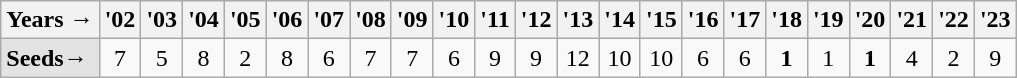<table class="wikitable">
<tr>
<th>Years →</th>
<th>'02</th>
<th>'03</th>
<th>'04</th>
<th>'05</th>
<th>'06</th>
<th>'07</th>
<th>'08</th>
<th>'09</th>
<th>'10</th>
<th>'11</th>
<th>'12</th>
<th>'13</th>
<th>'14</th>
<th>'15</th>
<th>'16</th>
<th>'17</th>
<th>'18</th>
<th>'19</th>
<th>'20</th>
<th>'21</th>
<th>'22</th>
<th>'23</th>
</tr>
<tr align=center>
<td style="text-align:left; background:#e3e3e3;"><strong>Seeds→</strong></td>
<td>7</td>
<td>5</td>
<td>8</td>
<td>2</td>
<td>8</td>
<td>6</td>
<td>7</td>
<td>7</td>
<td>6</td>
<td>9</td>
<td>9</td>
<td>12</td>
<td>10</td>
<td>10</td>
<td>6</td>
<td>6</td>
<td><strong>1</strong></td>
<td>1</td>
<td><strong>1</strong></td>
<td>4</td>
<td>2</td>
<td>9</td>
</tr>
</table>
